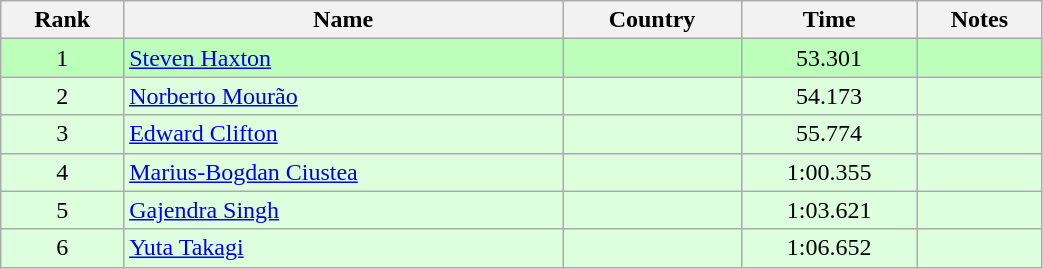<table class="wikitable" style="text-align:center;width: 55%">
<tr>
<th>Rank</th>
<th>Name</th>
<th>Country</th>
<th>Time</th>
<th>Notes</th>
</tr>
<tr bgcolor=bbffbb>
<td>1</td>
<td align="left"><a href='#'>Steven Haxton</a></td>
<td align="left"></td>
<td>53.301</td>
<td></td>
</tr>
<tr bgcolor=ddffdd>
<td>2</td>
<td align="left"><a href='#'>Norberto Mourão</a></td>
<td align="left"></td>
<td>54.173</td>
<td></td>
</tr>
<tr bgcolor=ddffdd>
<td>3</td>
<td align="left"><a href='#'>Edward Clifton</a></td>
<td align="left"></td>
<td>55.774</td>
<td></td>
</tr>
<tr bgcolor=ddffdd>
<td>4</td>
<td align="left"><a href='#'>Marius-Bogdan Ciustea</a></td>
<td align="left"></td>
<td>1:00.355</td>
<td></td>
</tr>
<tr bgcolor=ddffdd>
<td>5</td>
<td align="left"><a href='#'>Gajendra Singh</a></td>
<td align="left"></td>
<td>1:03.621</td>
<td></td>
</tr>
<tr bgcolor=ddffdd>
<td>6</td>
<td align="left"><a href='#'>Yuta Takagi</a></td>
<td align="left"></td>
<td>1:06.652</td>
<td></td>
</tr>
</table>
